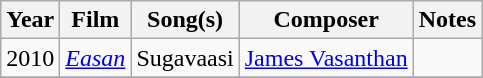<table class="wikitable">
<tr>
<th>Year</th>
<th>Film</th>
<th>Song(s)</th>
<th>Composer</th>
<th>Notes</th>
</tr>
<tr>
<td>2010</td>
<td><em><a href='#'>Easan</a></em></td>
<td>Sugavaasi</td>
<td><a href='#'>James Vasanthan</a></td>
<td></td>
</tr>
<tr>
</tr>
</table>
